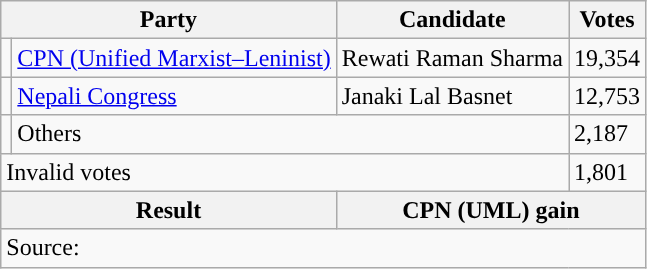<table class="wikitable">
<tr>
<th colspan="2">Party</th>
<th>Candidate</th>
<th>Votes</th>
</tr>
<tr>
<td style="background-color:"></td>
<td><a href='#'>CPN (Unified Marxist–Leninist)</a></td>
<td>Rewati Raman Sharma</td>
<td>19,354</td>
</tr>
<tr>
<td style="background-color:"></td>
<td><a href='#'>Nepali Congress</a></td>
<td>Janaki Lal Basnet</td>
<td>12,753</td>
</tr>
<tr>
<td></td>
<td colspan="2">Others</td>
<td>2,187</td>
</tr>
<tr>
<td colspan="3">Invalid votes</td>
<td>1,801</td>
</tr>
<tr>
<th colspan="2">Result</th>
<th colspan="2">CPN (UML) gain</th>
</tr>
<tr>
<td colspan="4">Source: </td>
</tr>
</table>
